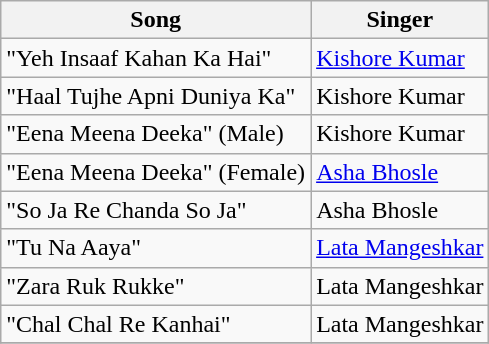<table class="wikitable">
<tr>
<th>Song</th>
<th>Singer</th>
</tr>
<tr>
<td>"Yeh Insaaf Kahan Ka Hai"</td>
<td><a href='#'>Kishore Kumar</a></td>
</tr>
<tr>
<td>"Haal Tujhe Apni Duniya Ka"</td>
<td>Kishore Kumar</td>
</tr>
<tr>
<td>"Eena Meena Deeka" (Male)</td>
<td>Kishore Kumar</td>
</tr>
<tr>
<td>"Eena Meena Deeka" (Female)</td>
<td><a href='#'>Asha Bhosle</a></td>
</tr>
<tr>
<td>"So Ja Re Chanda So Ja"</td>
<td>Asha Bhosle</td>
</tr>
<tr>
<td>"Tu Na Aaya"</td>
<td><a href='#'>Lata Mangeshkar</a></td>
</tr>
<tr>
<td>"Zara Ruk Rukke"</td>
<td>Lata Mangeshkar</td>
</tr>
<tr>
<td>"Chal Chal Re Kanhai"</td>
<td>Lata Mangeshkar</td>
</tr>
<tr>
</tr>
</table>
